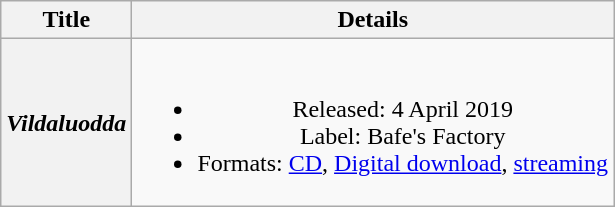<table class="wikitable plainrowheaders" style="text-align:center">
<tr>
<th scope="col">Title</th>
<th scope="col">Details</th>
</tr>
<tr>
<th scope="row"><em>Vildaluodda</em></th>
<td><br><ul><li>Released: 4 April 2019</li><li>Label: Bafe's Factory</li><li>Formats: <a href='#'>CD</a>, <a href='#'>Digital download</a>, <a href='#'>streaming</a></li></ul></td>
</tr>
</table>
